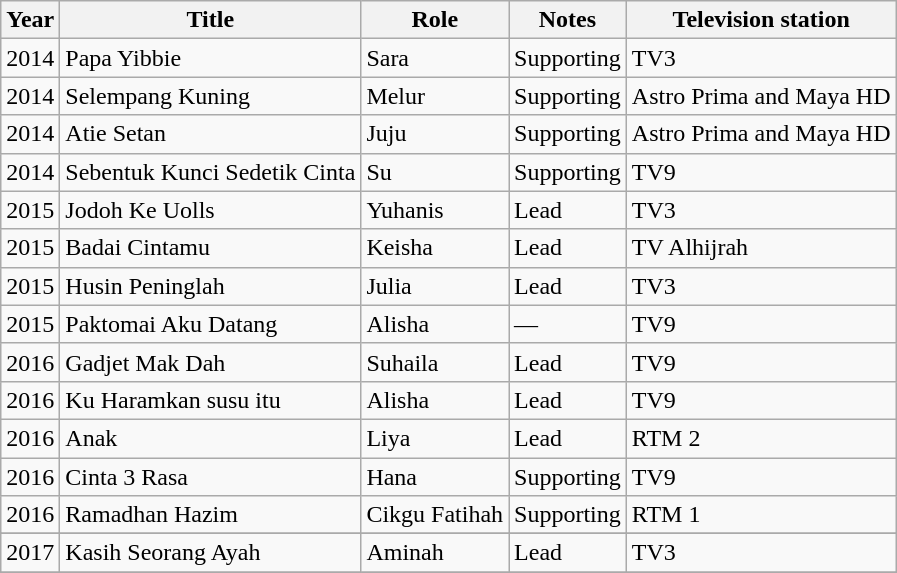<table class="wikitable sortable">
<tr>
<th>Year</th>
<th>Title</th>
<th>Role</th>
<th>Notes</th>
<th>Television station</th>
</tr>
<tr>
<td>2014</td>
<td>Papa Yibbie</td>
<td>Sara</td>
<td>Supporting</td>
<td>TV3</td>
</tr>
<tr>
<td>2014</td>
<td>Selempang Kuning</td>
<td>Melur</td>
<td>Supporting</td>
<td>Astro Prima and Maya HD</td>
</tr>
<tr>
<td>2014</td>
<td>Atie Setan</td>
<td>Juju</td>
<td>Supporting</td>
<td>Astro Prima and Maya HD</td>
</tr>
<tr>
<td>2014</td>
<td>Sebentuk Kunci Sedetik Cinta</td>
<td>Su</td>
<td>Supporting</td>
<td>TV9</td>
</tr>
<tr>
<td>2015</td>
<td>Jodoh Ke Uolls</td>
<td>Yuhanis</td>
<td>Lead</td>
<td>TV3</td>
</tr>
<tr>
<td>2015</td>
<td>Badai Cintamu</td>
<td>Keisha</td>
<td>Lead</td>
<td>TV Alhijrah</td>
</tr>
<tr>
<td>2015</td>
<td>Husin Peninglah</td>
<td>Julia</td>
<td>Lead</td>
<td>TV3</td>
</tr>
<tr>
<td>2015</td>
<td>Paktomai Aku Datang</td>
<td>Alisha</td>
<td>—</td>
<td>TV9</td>
</tr>
<tr>
<td>2016</td>
<td>Gadjet Mak Dah</td>
<td>Suhaila</td>
<td>Lead</td>
<td>TV9</td>
</tr>
<tr>
<td>2016</td>
<td>Ku Haramkan susu itu</td>
<td>Alisha</td>
<td>Lead</td>
<td>TV9</td>
</tr>
<tr>
<td>2016</td>
<td>Anak</td>
<td>Liya</td>
<td>Lead</td>
<td>RTM 2</td>
</tr>
<tr>
<td>2016</td>
<td>Cinta 3 Rasa</td>
<td>Hana</td>
<td>Supporting</td>
<td>TV9</td>
</tr>
<tr>
<td>2016</td>
<td>Ramadhan Hazim</td>
<td>Cikgu Fatihah</td>
<td>Supporting</td>
<td>RTM 1</td>
</tr>
<tr>
</tr>
<tr>
<td>2017</td>
<td>Kasih Seorang Ayah</td>
<td>Aminah</td>
<td>Lead</td>
<td>TV3</td>
</tr>
<tr>
</tr>
</table>
